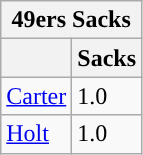<table class="wikitable">
<tr>
<th colspan="2">49ers Sacks</th>
</tr>
<tr>
<th></th>
<th>Sacks</th>
</tr>
<tr>
<td><a href='#'>Carter</a></td>
<td>1.0</td>
</tr>
<tr>
<td><a href='#'>Holt</a></td>
<td>1.0</td>
</tr>
</table>
